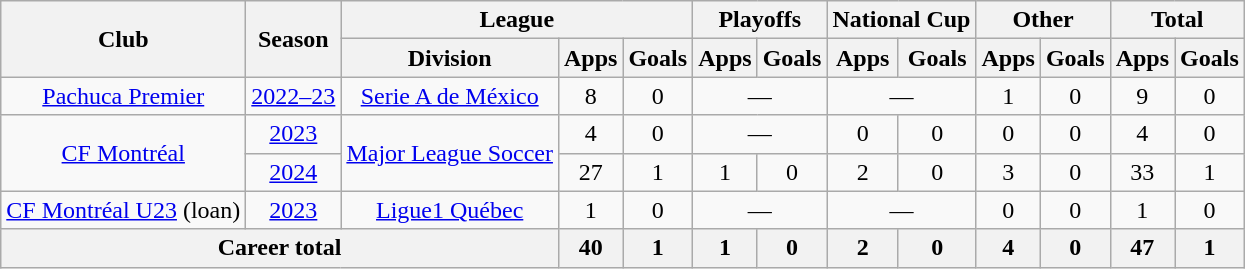<table class="wikitable" style="text-align: center">
<tr>
<th rowspan="2">Club</th>
<th rowspan="2">Season</th>
<th colspan="3">League</th>
<th colspan="2">Playoffs</th>
<th colspan="2">National Cup</th>
<th colspan="2">Other</th>
<th colspan="2">Total</th>
</tr>
<tr>
<th>Division</th>
<th>Apps</th>
<th>Goals</th>
<th>Apps</th>
<th>Goals</th>
<th>Apps</th>
<th>Goals</th>
<th>Apps</th>
<th>Goals</th>
<th>Apps</th>
<th>Goals</th>
</tr>
<tr>
<td><a href='#'>Pachuca Premier</a></td>
<td><a href='#'>2022–23</a></td>
<td><a href='#'>Serie A de México</a></td>
<td>8</td>
<td>0</td>
<td colspan="2">—</td>
<td colspan="2">—</td>
<td>1</td>
<td>0</td>
<td>9</td>
<td>0</td>
</tr>
<tr>
<td rowspan=2><a href='#'>CF Montréal</a></td>
<td><a href='#'>2023</a></td>
<td rowspan=2><a href='#'>Major League Soccer</a></td>
<td>4</td>
<td>0</td>
<td colspan="2">—</td>
<td>0</td>
<td>0</td>
<td>0</td>
<td>0</td>
<td>4</td>
<td>0</td>
</tr>
<tr>
<td><a href='#'>2024</a></td>
<td>27</td>
<td>1</td>
<td>1</td>
<td>0</td>
<td>2</td>
<td>0</td>
<td>3</td>
<td>0</td>
<td>33</td>
<td>1</td>
</tr>
<tr>
<td><a href='#'>CF Montréal U23</a> (loan)</td>
<td><a href='#'>2023</a></td>
<td><a href='#'>Ligue1 Québec</a></td>
<td>1</td>
<td>0</td>
<td colspan="2">—</td>
<td colspan="2">—</td>
<td>0</td>
<td>0</td>
<td>1</td>
<td>0</td>
</tr>
<tr>
<th colspan="3"><strong>Career total</strong></th>
<th>40</th>
<th>1</th>
<th>1</th>
<th>0</th>
<th>2</th>
<th>0</th>
<th>4</th>
<th>0</th>
<th>47</th>
<th>1</th>
</tr>
</table>
